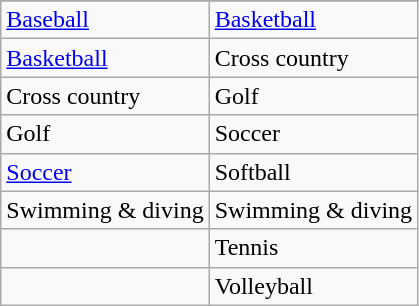<table class="wikitable" style=" ">
<tr>
</tr>
<tr>
<td><a href='#'>Baseball</a></td>
<td><a href='#'>Basketball</a></td>
</tr>
<tr>
<td><a href='#'>Basketball</a></td>
<td>Cross country</td>
</tr>
<tr>
<td>Cross country</td>
<td>Golf</td>
</tr>
<tr>
<td>Golf</td>
<td>Soccer</td>
</tr>
<tr>
<td><a href='#'>Soccer</a></td>
<td>Softball</td>
</tr>
<tr>
<td>Swimming & diving</td>
<td>Swimming & diving</td>
</tr>
<tr>
<td></td>
<td>Tennis</td>
</tr>
<tr>
<td></td>
<td>Volleyball</td>
</tr>
</table>
